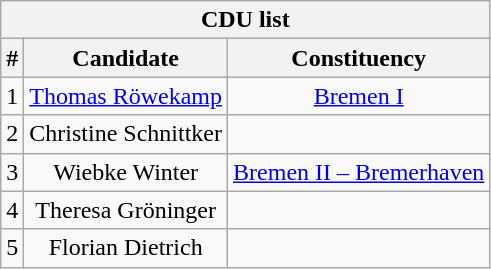<table class="wikitable mw-collapsible mw-collapsed" style="text-align:center">
<tr>
<th colspan=3>CDU list</th>
</tr>
<tr>
<th>#</th>
<th>Candidate</th>
<th>Constituency</th>
</tr>
<tr>
<td>1</td>
<td><a href='#'>Thomas Röwekamp</a></td>
<td><a href='#'>Bremen I</a></td>
</tr>
<tr>
<td>2</td>
<td>Christine Schnittker</td>
<td></td>
</tr>
<tr>
<td>3</td>
<td>Wiebke Winter</td>
<td><a href='#'>Bremen II – Bremerhaven</a></td>
</tr>
<tr>
<td>4</td>
<td>Theresa Gröninger</td>
<td></td>
</tr>
<tr>
<td>5</td>
<td>Florian Dietrich</td>
<td></td>
</tr>
</table>
